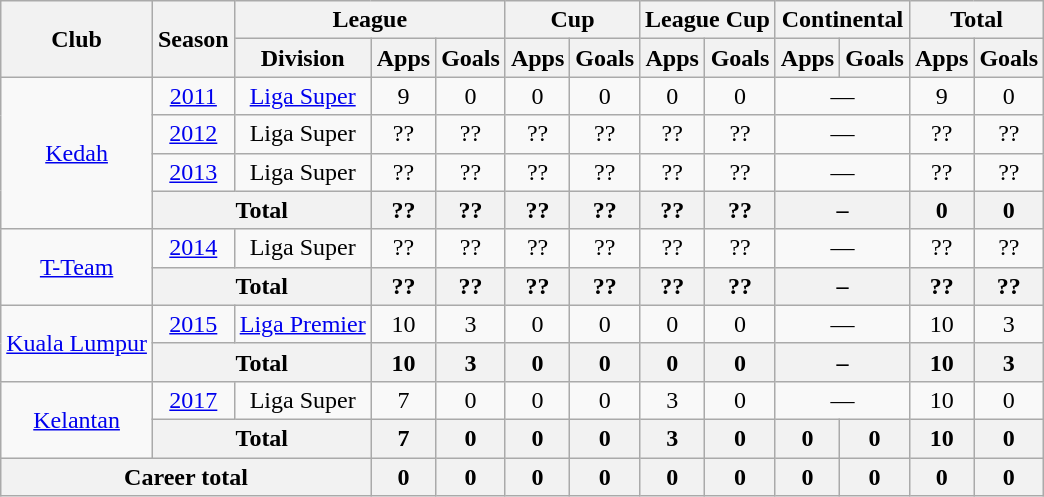<table class=wikitable style="text-align:center">
<tr>
<th rowspan=2>Club</th>
<th rowspan=2>Season</th>
<th colspan=3>League</th>
<th colspan=2>Cup</th>
<th colspan=2>League Cup</th>
<th colspan=2>Continental</th>
<th colspan=2>Total</th>
</tr>
<tr>
<th>Division</th>
<th>Apps</th>
<th>Goals</th>
<th>Apps</th>
<th>Goals</th>
<th>Apps</th>
<th>Goals</th>
<th>Apps</th>
<th>Goals</th>
<th>Apps</th>
<th>Goals</th>
</tr>
<tr>
<td rowspan="4"><a href='#'>Kedah</a></td>
<td><a href='#'>2011</a></td>
<td><a href='#'>Liga Super</a></td>
<td>9</td>
<td>0</td>
<td>0</td>
<td>0</td>
<td>0</td>
<td>0</td>
<td colspan="2">—</td>
<td>9</td>
<td>0</td>
</tr>
<tr>
<td><a href='#'>2012</a></td>
<td>Liga Super</td>
<td>??</td>
<td>??</td>
<td>??</td>
<td>??</td>
<td>??</td>
<td>??</td>
<td colspan="2">—</td>
<td>??</td>
<td>??</td>
</tr>
<tr>
<td><a href='#'>2013</a></td>
<td>Liga Super</td>
<td>??</td>
<td>??</td>
<td>??</td>
<td>??</td>
<td>??</td>
<td>??</td>
<td colspan="2">—</td>
<td>??</td>
<td>??</td>
</tr>
<tr>
<th colspan=2>Total</th>
<th>??</th>
<th>??</th>
<th>??</th>
<th>??</th>
<th>??</th>
<th>??</th>
<th colspan=2>–</th>
<th>0</th>
<th>0</th>
</tr>
<tr>
<td rowspan="2"><a href='#'>T-Team</a></td>
<td><a href='#'>2014</a></td>
<td>Liga Super</td>
<td>??</td>
<td>??</td>
<td>??</td>
<td>??</td>
<td>??</td>
<td>??</td>
<td colspan="2">—</td>
<td>??</td>
<td>??</td>
</tr>
<tr>
<th colspan=2>Total</th>
<th>??</th>
<th>??</th>
<th>??</th>
<th>??</th>
<th>??</th>
<th>??</th>
<th colspan=2>–</th>
<th>??</th>
<th>??</th>
</tr>
<tr>
<td rowspan="2"><a href='#'>Kuala Lumpur</a></td>
<td><a href='#'>2015</a></td>
<td><a href='#'>Liga Premier</a></td>
<td>10</td>
<td>3</td>
<td>0</td>
<td>0</td>
<td>0</td>
<td>0</td>
<td colspan="2">—</td>
<td>10</td>
<td>3</td>
</tr>
<tr>
<th colspan=2>Total</th>
<th>10</th>
<th>3</th>
<th>0</th>
<th>0</th>
<th>0</th>
<th>0</th>
<th colspan=2>–</th>
<th>10</th>
<th>3</th>
</tr>
<tr>
<td rowspan="2"><a href='#'>Kelantan</a></td>
<td><a href='#'>2017</a></td>
<td>Liga Super</td>
<td>7</td>
<td>0</td>
<td>0</td>
<td>0</td>
<td>3</td>
<td>0</td>
<td colspan="2">—</td>
<td>10</td>
<td>0</td>
</tr>
<tr>
<th colspan=2>Total</th>
<th>7</th>
<th>0</th>
<th>0</th>
<th>0</th>
<th>3</th>
<th>0</th>
<th>0</th>
<th>0</th>
<th>10</th>
<th>0</th>
</tr>
<tr>
<th colspan=3>Career total</th>
<th>0</th>
<th>0</th>
<th>0</th>
<th>0</th>
<th>0</th>
<th>0</th>
<th>0</th>
<th>0</th>
<th>0</th>
<th>0</th>
</tr>
</table>
